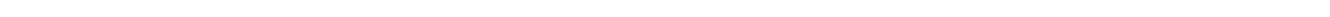<table style="width:88%; text-align:center;">
<tr style="color:white;">
<td style="background:"><strong>5</strong></td>
<td style="background:"><strong>44</strong></td>
<td style="background:"><strong>2</strong></td>
<td style="background:"><strong>2</strong></td>
<td style="background:"><strong>51</strong></td>
</tr>
</table>
